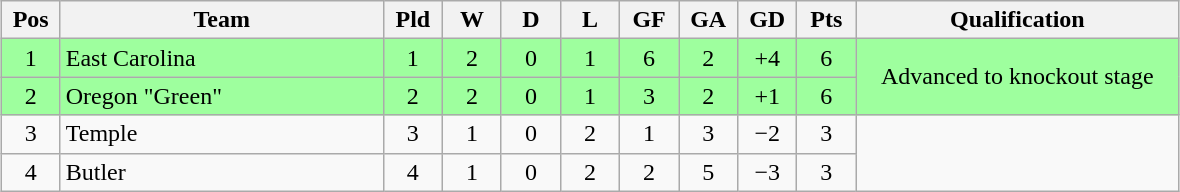<table class="wikitable" style="text-align:center; margin: 1em auto">
<tr>
<th style="width:2em">Pos</th>
<th style="width:13em">Team</th>
<th style="width:2em">Pld</th>
<th style="width:2em">W</th>
<th style="width:2em">D</th>
<th style="width:2em">L</th>
<th style="width:2em">GF</th>
<th style="width:2em">GA</th>
<th style="width:2em">GD</th>
<th style="width:2em">Pts</th>
<th style="width:13em">Qualification</th>
</tr>
<tr bgcolor="#9eff9e">
<td>1</td>
<td style="text-align:left">East Carolina</td>
<td>1</td>
<td>2</td>
<td>0</td>
<td>1</td>
<td>6</td>
<td>2</td>
<td>+4</td>
<td>6</td>
<td rowspan="2">Advanced to knockout stage</td>
</tr>
<tr bgcolor="#9eff9e">
<td>2</td>
<td style="text-align:left">Oregon "Green"</td>
<td>2</td>
<td>2</td>
<td>0</td>
<td>1</td>
<td>3</td>
<td>2</td>
<td>+1</td>
<td>6</td>
</tr>
<tr>
<td>3</td>
<td style="text-align:left">Temple</td>
<td>3</td>
<td>1</td>
<td>0</td>
<td>2</td>
<td>1</td>
<td>3</td>
<td>−2</td>
<td>3</td>
<td rowspan="2"></td>
</tr>
<tr>
<td>4</td>
<td style="text-align:left">Butler</td>
<td>4</td>
<td>1</td>
<td>0</td>
<td>2</td>
<td>2</td>
<td>5</td>
<td>−3</td>
<td>3</td>
</tr>
</table>
